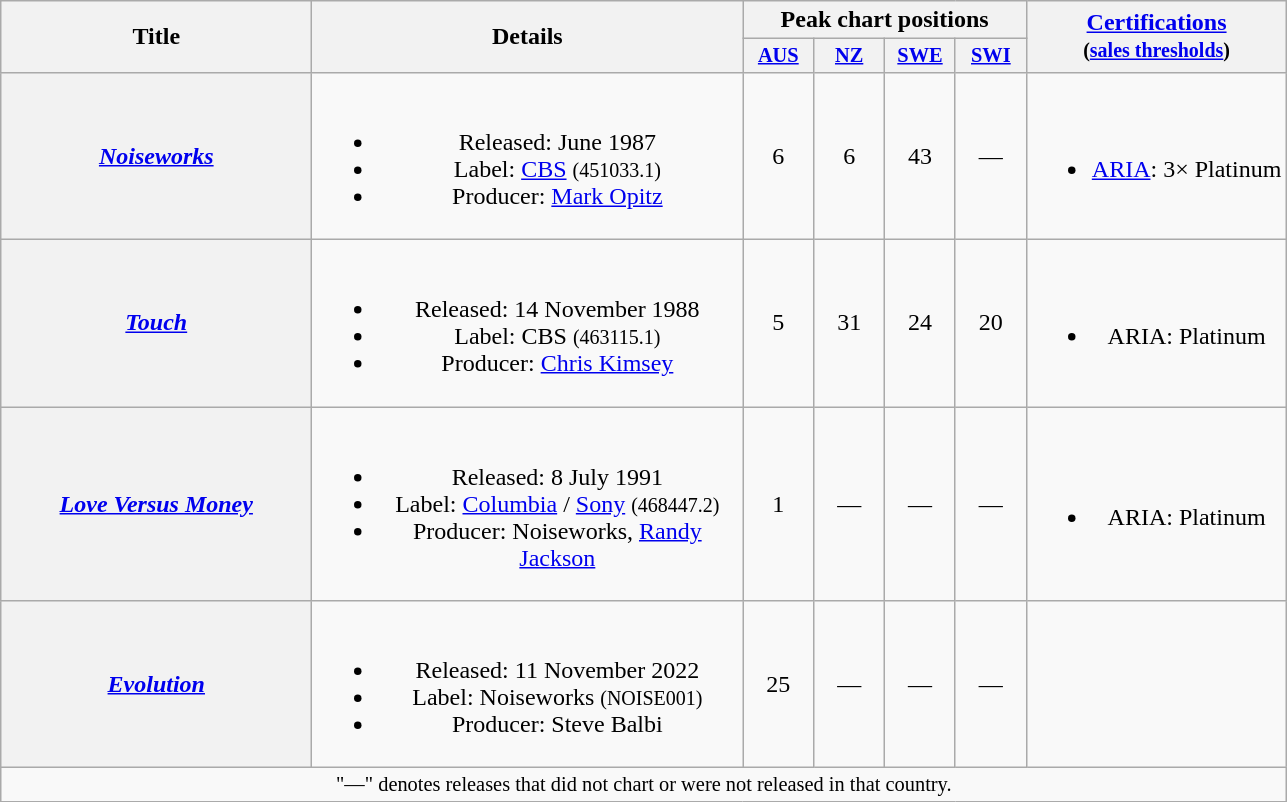<table class="wikitable plainrowheaders" style="text-align:center;" border="1">
<tr>
<th rowspan="2" width="200">Title</th>
<th rowspan="2" width="280">Details</th>
<th colspan="4">Peak chart positions</th>
<th rowspan="2"><a href='#'>Certifications</a><br><small>(<a href='#'>sales thresholds</a>)</small></th>
</tr>
<tr>
<th style="width:3em;font-size:85%"><a href='#'>AUS</a><br></th>
<th style="width:3em;font-size:85%"><a href='#'>NZ</a><br></th>
<th style="width:3em;font-size:85%"><a href='#'>SWE</a><br></th>
<th style="width:3em;font-size:85%"><a href='#'>SWI</a><br></th>
</tr>
<tr>
<th scope="row"><em><a href='#'>Noiseworks</a></em></th>
<td><br><ul><li>Released: June 1987</li><li>Label: <a href='#'>CBS</a> <small>(451033.1)</small></li><li>Producer: <a href='#'>Mark Opitz</a></li></ul></td>
<td>6</td>
<td>6</td>
<td>43</td>
<td>—</td>
<td><br><ul><li><a href='#'>ARIA</a>: 3× Platinum</li></ul></td>
</tr>
<tr>
<th scope="row"><em><a href='#'>Touch</a></em></th>
<td><br><ul><li>Released: 14 November 1988</li><li>Label: CBS <small>(463115.1)</small></li><li>Producer: <a href='#'>Chris Kimsey</a></li></ul></td>
<td>5</td>
<td>31</td>
<td>24</td>
<td>20</td>
<td><br><ul><li>ARIA: Platinum</li></ul></td>
</tr>
<tr>
<th scope="row"><em><a href='#'>Love Versus Money</a></em></th>
<td><br><ul><li>Released: 8 July 1991</li><li>Label: <a href='#'>Columbia</a> / <a href='#'>Sony</a> <small>(468447.2)</small></li><li>Producer: Noiseworks, <a href='#'>Randy Jackson</a></li></ul></td>
<td>1</td>
<td>—</td>
<td>—</td>
<td>—</td>
<td><br><ul><li>ARIA: Platinum</li></ul></td>
</tr>
<tr>
<th scope="row"><em><a href='#'>Evolution</a></em></th>
<td><br><ul><li>Released: 11 November 2022</li><li>Label: Noiseworks <small>(NOISE001)</small></li><li>Producer: Steve Balbi</li></ul></td>
<td>25</td>
<td>—</td>
<td>—</td>
<td>—</td>
</tr>
<tr>
<td colspan="8" style="font-size: 85%">"—" denotes releases that did not chart or were not released in that country.</td>
</tr>
</table>
